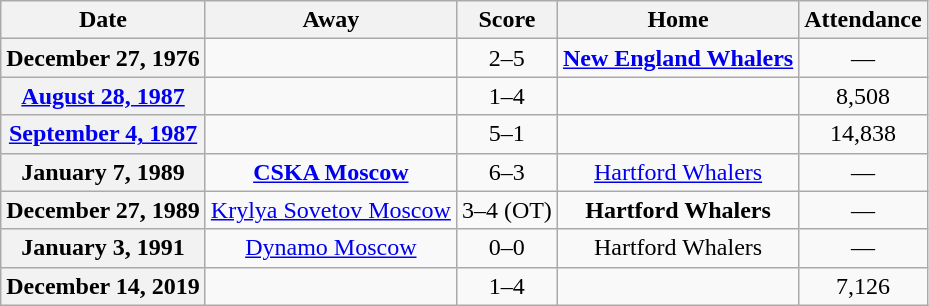<table class="wikitable" style="text-align:center;">
<tr>
<th scope="col">Date</th>
<th scope="col">Away</th>
<th scope="col">Score</th>
<th scope="col">Home</th>
<th scope="col">Attendance</th>
</tr>
<tr>
<th scope="row">December 27, 1976</th>
<td></td>
<td>2–5</td>
<td> <strong><a href='#'>New England Whalers</a></strong></td>
<td>—</td>
</tr>
<tr>
<th scope="row"><a href='#'>August 28, 1987</a></th>
<td></td>
<td>1–4</td>
<td><strong></strong></td>
<td>8,508</td>
</tr>
<tr>
<th scope="row"><a href='#'>September 4, 1987</a></th>
<td><strong></strong></td>
<td>5–1</td>
<td></td>
<td>14,838</td>
</tr>
<tr>
<th scope="row">January 7, 1989</th>
<td><strong><a href='#'>CSKA Moscow</a></strong> </td>
<td>6–3</td>
<td> <a href='#'>Hartford Whalers</a></td>
<td>—</td>
</tr>
<tr>
<th scope="row">December 27, 1989</th>
<td><a href='#'>Krylya Sovetov Moscow</a> </td>
<td>3–4 (OT)</td>
<td> <strong>Hartford Whalers</strong></td>
<td>—</td>
</tr>
<tr>
<th scope="row">January 3, 1991</th>
<td><a href='#'>Dynamo Moscow</a> </td>
<td>0–0</td>
<td> Hartford Whalers</td>
<td>—</td>
</tr>
<tr>
<th scope="row">December 14, 2019</th>
<td></td>
<td>1–4</td>
<td><strong></strong></td>
<td>7,126 </td>
</tr>
</table>
